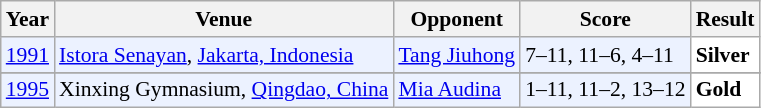<table class="sortable wikitable" style="font-size: 90%;">
<tr>
<th>Year</th>
<th>Venue</th>
<th>Opponent</th>
<th>Score</th>
<th>Result</th>
</tr>
<tr style="background:#ECF2FF">
<td align="center"><a href='#'>1991</a></td>
<td align="left"><a href='#'>Istora Senayan</a>, <a href='#'>Jakarta, Indonesia</a></td>
<td align="left"> <a href='#'>Tang Jiuhong</a></td>
<td align="left">7–11, 11–6, 4–11</td>
<td style="text-align:left; background:white"> <strong>Silver</strong></td>
</tr>
<tr>
</tr>
<tr style="background:#ECF2FF">
<td align="center"><a href='#'>1995</a></td>
<td align="left">Xinxing Gymnasium, <a href='#'>Qingdao, China</a></td>
<td align="left"> <a href='#'>Mia Audina</a></td>
<td align="left">1–11, 11–2, 13–12</td>
<td style="text-align:left; background:white"> <strong>Gold</strong></td>
</tr>
</table>
